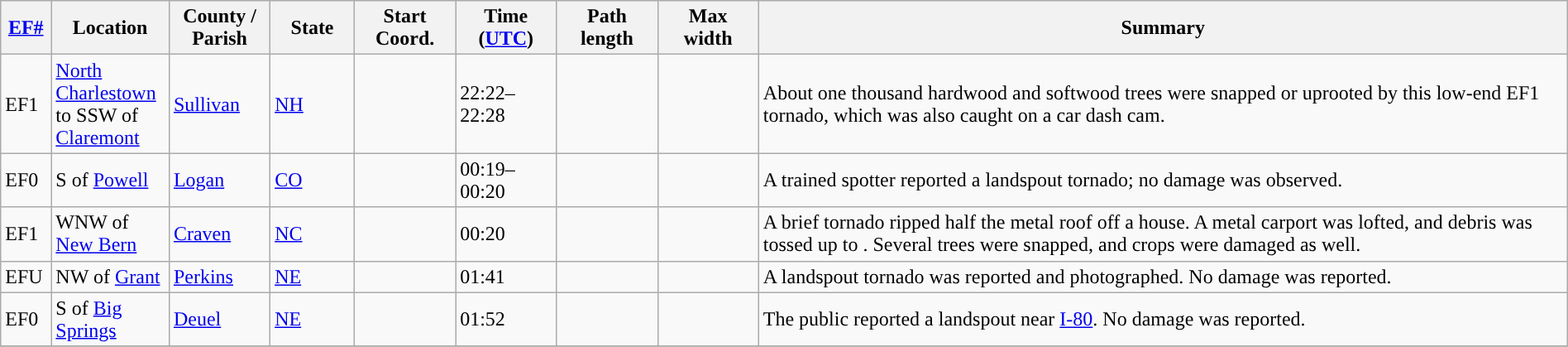<table class="wikitable sortable" style="width:100%;">
<tr>
<th scope="col"  style="width:3%; text-align:center;"><a href='#'>EF#</a></th>
<th scope="col"  style="width:7%; text-align:center;" class="unsortable">Location</th>
<th scope="col"  style="width:6%; text-align:center;" class="unsortable">County / Parish</th>
<th scope="col"  style="width:5%; text-align:center;">State</th>
<th scope="col"  style="width:6%; text-align:center;">Start Coord.</th>
<th scope="col"  style="width:6%; text-align:center;">Time (<a href='#'>UTC</a>)</th>
<th scope="col"  style="width:6%; text-align:center;">Path length</th>
<th scope="col"  style="width:6%; text-align:center;">Max width</th>
<th scope="col" class="unsortable" style="width:48%; text-align:center;">Summary</th>
</tr>
<tr>
<td>EF1</td>
<td><a href='#'>North Charlestown</a> to SSW of <a href='#'>Claremont</a></td>
<td><a href='#'>Sullivan</a></td>
<td><a href='#'>NH</a></td>
<td></td>
<td>22:22–22:28</td>
<td></td>
<td></td>
<td>About one thousand hardwood and softwood trees were snapped or uprooted by this low-end EF1 tornado, which was also caught on a car dash cam.</td>
</tr>
<tr>
<td>EF0</td>
<td>S of <a href='#'>Powell</a></td>
<td><a href='#'>Logan</a></td>
<td><a href='#'>CO</a></td>
<td></td>
<td>00:19–00:20</td>
<td></td>
<td></td>
<td>A trained spotter reported a landspout tornado; no damage was observed.</td>
</tr>
<tr>
<td>EF1</td>
<td>WNW of <a href='#'>New Bern</a></td>
<td><a href='#'>Craven</a></td>
<td><a href='#'>NC</a></td>
<td></td>
<td>00:20</td>
<td></td>
<td></td>
<td>A brief tornado ripped half the metal roof off a house. A metal carport was lofted, and debris was tossed up to . Several trees were snapped, and crops were damaged as well.</td>
</tr>
<tr>
<td>EFU</td>
<td>NW of <a href='#'>Grant</a></td>
<td><a href='#'>Perkins</a></td>
<td><a href='#'>NE</a></td>
<td></td>
<td>01:41</td>
<td></td>
<td></td>
<td>A landspout tornado was reported and photographed. No damage was reported.</td>
</tr>
<tr>
<td>EF0</td>
<td>S of <a href='#'>Big Springs</a></td>
<td><a href='#'>Deuel</a></td>
<td><a href='#'>NE</a></td>
<td></td>
<td>01:52</td>
<td></td>
<td></td>
<td>The public reported a landspout near <a href='#'>I-80</a>. No damage was reported.</td>
</tr>
<tr>
</tr>
</table>
